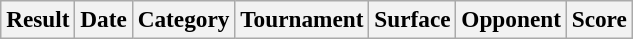<table class="sortable wikitable" style=font-size:97%>
<tr>
<th>Result</th>
<th>Date</th>
<th>Category</th>
<th>Tournament</th>
<th>Surface</th>
<th>Opponent</th>
<th>Score</th>
</tr>
</table>
